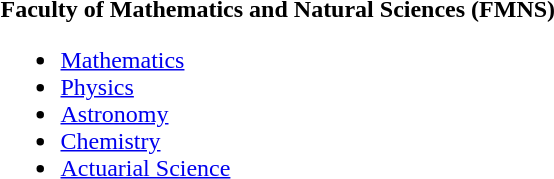<table>
<tr>
<td><strong>Faculty of Mathematics and Natural Sciences (FMNS)</strong><br><ul><li><a href='#'>Mathematics</a></li><li><a href='#'>Physics</a></li><li><a href='#'>Astronomy</a></li><li><a href='#'>Chemistry</a></li><li><a href='#'>Actuarial Science</a></li></ul></td>
</tr>
</table>
